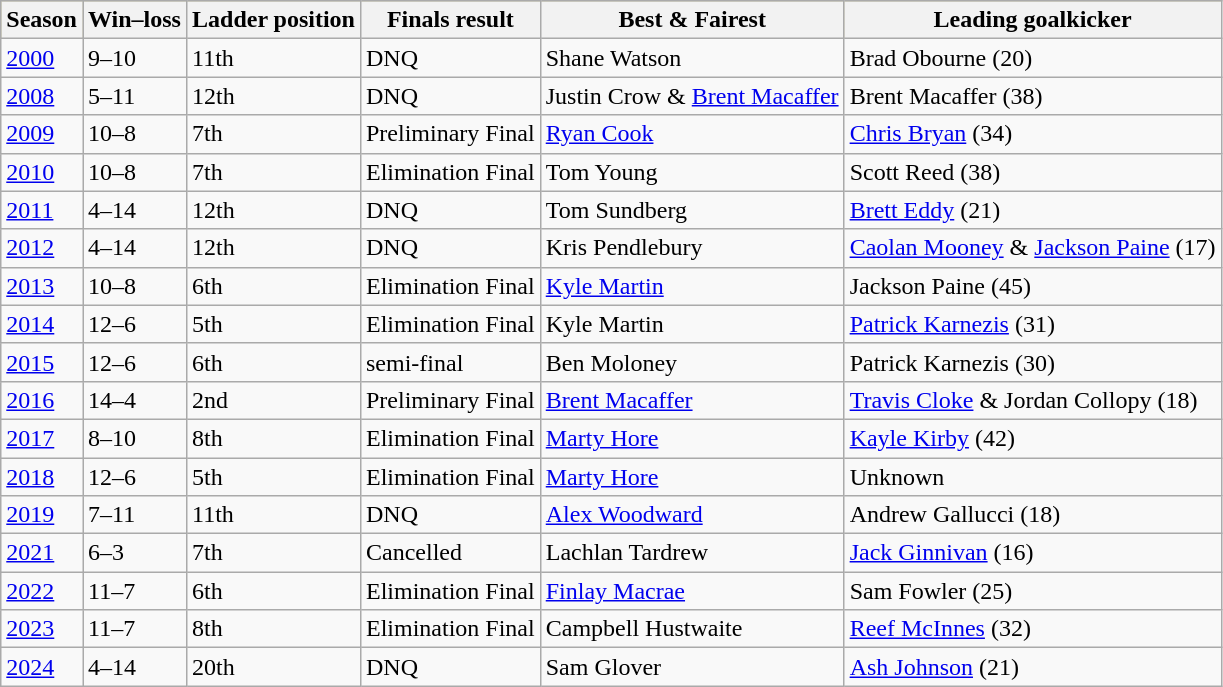<table class="wikitable sortable">
<tr style="background:#bdb76b;">
<th>Season</th>
<th>Win–loss</th>
<th>Ladder position</th>
<th>Finals result</th>
<th>Best & Fairest</th>
<th>Leading goalkicker</th>
</tr>
<tr>
<td><a href='#'>2000</a></td>
<td>9–10</td>
<td>11th</td>
<td>DNQ</td>
<td>Shane Watson</td>
<td>Brad Obourne (20)</td>
</tr>
<tr>
<td><a href='#'>2008</a></td>
<td>5–11</td>
<td>12th</td>
<td>DNQ</td>
<td>Justin Crow & <a href='#'>Brent Macaffer</a></td>
<td>Brent Macaffer (38)</td>
</tr>
<tr>
<td><a href='#'>2009</a></td>
<td>10–8</td>
<td>7th</td>
<td>Preliminary Final</td>
<td><a href='#'>Ryan Cook</a></td>
<td><a href='#'>Chris Bryan</a> (34)</td>
</tr>
<tr>
<td><a href='#'>2010</a></td>
<td>10–8</td>
<td>7th</td>
<td>Elimination Final</td>
<td>Tom Young</td>
<td>Scott Reed (38)</td>
</tr>
<tr>
<td><a href='#'>2011</a></td>
<td>4–14</td>
<td>12th</td>
<td>DNQ</td>
<td>Tom Sundberg</td>
<td><a href='#'>Brett Eddy</a> (21)</td>
</tr>
<tr>
<td><a href='#'>2012</a></td>
<td>4–14</td>
<td>12th</td>
<td>DNQ</td>
<td>Kris Pendlebury</td>
<td><a href='#'>Caolan Mooney</a> & <a href='#'>Jackson Paine</a> (17)</td>
</tr>
<tr>
<td><a href='#'>2013</a></td>
<td>10–8</td>
<td>6th</td>
<td>Elimination Final</td>
<td><a href='#'>Kyle Martin</a></td>
<td>Jackson Paine (45)</td>
</tr>
<tr>
<td><a href='#'>2014</a></td>
<td>12–6</td>
<td>5th</td>
<td>Elimination Final</td>
<td>Kyle Martin</td>
<td><a href='#'>Patrick Karnezis</a> (31)</td>
</tr>
<tr>
<td><a href='#'>2015</a></td>
<td>12–6</td>
<td>6th</td>
<td>semi-final</td>
<td>Ben Moloney</td>
<td>Patrick Karnezis (30)</td>
</tr>
<tr>
<td><a href='#'>2016</a></td>
<td>14–4</td>
<td>2nd</td>
<td>Preliminary Final</td>
<td><a href='#'>Brent Macaffer</a></td>
<td><a href='#'>Travis Cloke</a> & Jordan Collopy (18)</td>
</tr>
<tr>
<td><a href='#'>2017</a></td>
<td>8–10</td>
<td>8th</td>
<td>Elimination Final</td>
<td><a href='#'>Marty Hore</a></td>
<td><a href='#'>Kayle Kirby</a> (42)</td>
</tr>
<tr>
<td><a href='#'>2018</a></td>
<td>12–6</td>
<td>5th</td>
<td>Elimination Final</td>
<td><a href='#'>Marty Hore</a></td>
<td>Unknown</td>
</tr>
<tr>
<td><a href='#'>2019</a></td>
<td>7–11</td>
<td>11th</td>
<td>DNQ</td>
<td><a href='#'>Alex Woodward</a></td>
<td>Andrew Gallucci (18)</td>
</tr>
<tr>
<td><a href='#'>2021</a></td>
<td>6–3</td>
<td>7th</td>
<td>Cancelled</td>
<td>Lachlan Tardrew</td>
<td><a href='#'>Jack Ginnivan</a> (16)</td>
</tr>
<tr>
<td><a href='#'>2022</a></td>
<td>11–7</td>
<td>6th</td>
<td>Elimination Final</td>
<td><a href='#'>Finlay Macrae</a></td>
<td>Sam Fowler (25)</td>
</tr>
<tr>
<td><a href='#'>2023</a></td>
<td>11–7</td>
<td>8th</td>
<td>Elimination Final</td>
<td>Campbell Hustwaite</td>
<td><a href='#'>Reef McInnes</a> (32)</td>
</tr>
<tr>
<td><a href='#'>2024</a></td>
<td>4–14</td>
<td>20th</td>
<td>DNQ</td>
<td>Sam Glover</td>
<td><a href='#'>Ash Johnson</a> (21)</td>
</tr>
</table>
